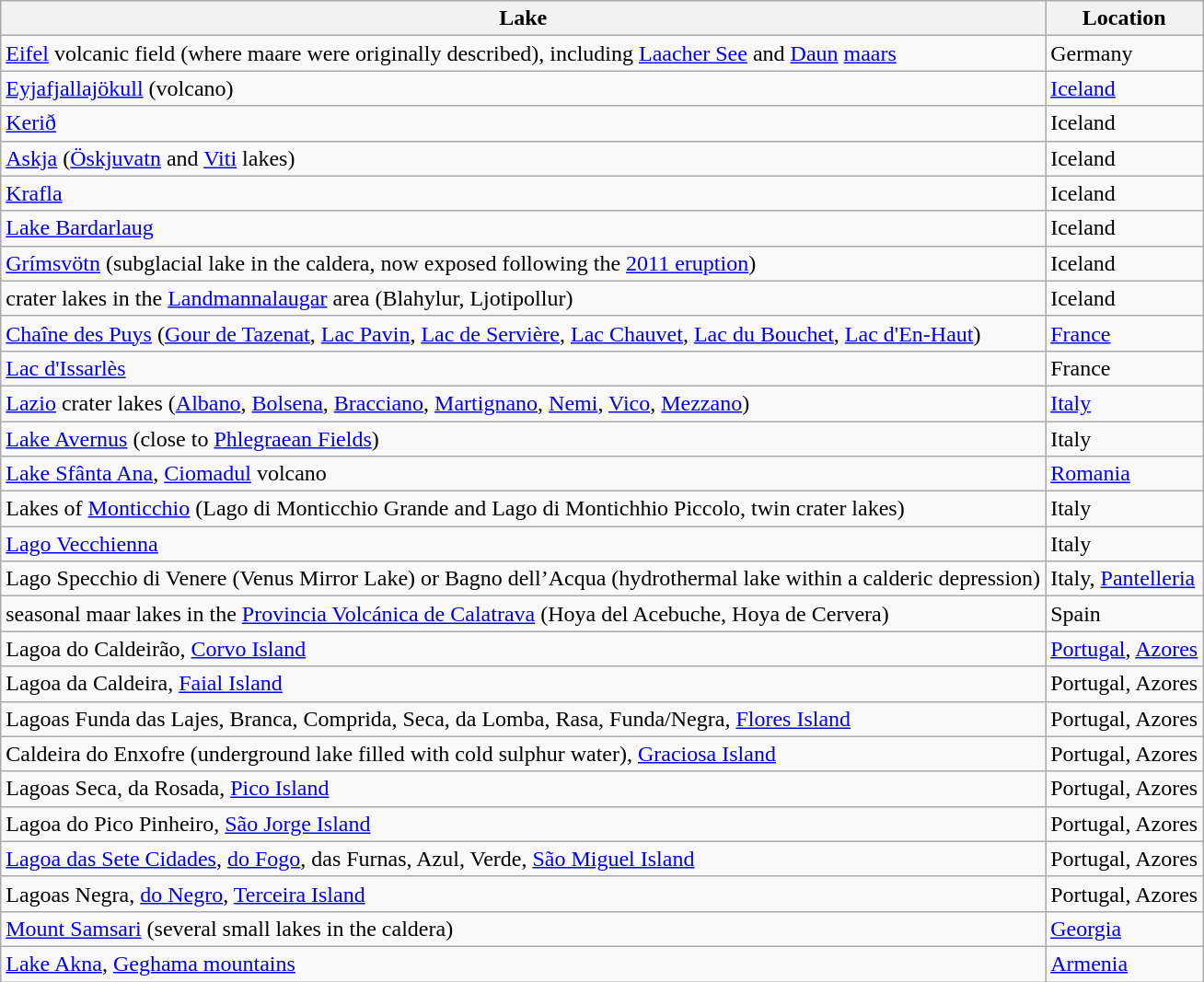<table class="wikitable">
<tr>
<th>Lake</th>
<th>Location</th>
</tr>
<tr>
<td><a href='#'>Eifel</a> volcanic field (where maare were originally described), including <a href='#'>Laacher See</a> and <a href='#'>Daun</a> <a href='#'>maars</a></td>
<td>Germany</td>
</tr>
<tr>
<td><a href='#'>Eyjafjallajökull</a> (volcano)</td>
<td><a href='#'>Iceland</a></td>
</tr>
<tr>
<td><a href='#'>Kerið</a></td>
<td>Iceland</td>
</tr>
<tr>
<td><a href='#'>Askja</a> (<a href='#'>Öskjuvatn</a> and <a href='#'>Viti</a> lakes)</td>
<td>Iceland</td>
</tr>
<tr>
<td><a href='#'>Krafla</a></td>
<td>Iceland</td>
</tr>
<tr>
<td><a href='#'>Lake Bardarlaug</a></td>
<td>Iceland</td>
</tr>
<tr>
<td><a href='#'>Grímsvötn</a> (subglacial lake in the caldera, now exposed following the <a href='#'>2011 eruption</a>)</td>
<td>Iceland</td>
</tr>
<tr>
<td>crater lakes in the <a href='#'>Landmannalaugar</a> area (Blahylur, Ljotipollur)</td>
<td>Iceland</td>
</tr>
<tr>
<td><a href='#'>Chaîne des Puys</a> (<a href='#'>Gour de Tazenat</a>, <a href='#'>Lac Pavin</a>, <a href='#'>Lac de Servière</a>, <a href='#'>Lac Chauvet</a>, <a href='#'>Lac du Bouchet</a>, <a href='#'>Lac d'En-Haut</a>)</td>
<td><a href='#'>France</a></td>
</tr>
<tr>
<td><a href='#'>Lac d'Issarlès</a></td>
<td>France</td>
</tr>
<tr>
<td><a href='#'>Lazio</a> crater lakes (<a href='#'>Albano</a>, <a href='#'>Bolsena</a>, <a href='#'>Bracciano</a>, <a href='#'>Martignano</a>, <a href='#'>Nemi</a>, <a href='#'>Vico</a>, <a href='#'>Mezzano</a>)</td>
<td><a href='#'>Italy</a></td>
</tr>
<tr>
<td><a href='#'>Lake Avernus</a> (close to <a href='#'>Phlegraean Fields</a>)</td>
<td>Italy</td>
</tr>
<tr>
<td><a href='#'>Lake Sfânta Ana</a>, <a href='#'>Ciomadul</a> volcano</td>
<td><a href='#'>Romania</a></td>
</tr>
<tr>
<td>Lakes of <a href='#'>Monticchio</a> (Lago di Monticchio Grande and Lago di Montichhio Piccolo, twin crater lakes)</td>
<td>Italy</td>
</tr>
<tr>
<td><a href='#'>Lago Vecchienna</a></td>
<td>Italy</td>
</tr>
<tr>
<td>Lago Specchio di Venere (Venus Mirror Lake) or Bagno dell’Acqua (hydrothermal lake within a calderic depression)</td>
<td>Italy, <a href='#'>Pantelleria</a></td>
</tr>
<tr>
<td>seasonal maar lakes in the <a href='#'>Provincia Volcánica de Calatrava</a> (Hoya del Acebuche, Hoya de Cervera)</td>
<td>Spain</td>
</tr>
<tr>
<td>Lagoa do Caldeirão, <a href='#'>Corvo Island</a></td>
<td><a href='#'>Portugal</a>, <a href='#'>Azores</a></td>
</tr>
<tr>
<td>Lagoa da Caldeira, <a href='#'>Faial Island</a></td>
<td>Portugal, Azores</td>
</tr>
<tr>
<td>Lagoas Funda das Lajes, Branca, Comprida, Seca, da Lomba, Rasa, Funda/Negra, <a href='#'>Flores Island</a></td>
<td>Portugal, Azores</td>
</tr>
<tr>
<td>Caldeira do Enxofre (underground lake filled with cold sulphur water), <a href='#'>Graciosa Island</a></td>
<td>Portugal, Azores</td>
</tr>
<tr>
<td>Lagoas Seca, da Rosada, <a href='#'>Pico Island</a></td>
<td>Portugal, Azores</td>
</tr>
<tr>
<td>Lagoa do Pico Pinheiro, <a href='#'>São Jorge Island</a></td>
<td>Portugal, Azores</td>
</tr>
<tr>
<td><a href='#'>Lagoa das Sete Cidades</a>, <a href='#'>do Fogo</a>, das Furnas, Azul, Verde, <a href='#'>São Miguel Island</a></td>
<td>Portugal, Azores</td>
</tr>
<tr>
<td>Lagoas Negra, <a href='#'>do Negro</a>, <a href='#'>Terceira Island</a></td>
<td>Portugal, Azores</td>
</tr>
<tr>
<td><a href='#'>Mount Samsari</a> (several small lakes in the caldera)</td>
<td><a href='#'>Georgia</a></td>
</tr>
<tr>
<td><a href='#'>Lake Akna</a>, <a href='#'>Geghama mountains</a></td>
<td><a href='#'>Armenia</a></td>
</tr>
</table>
